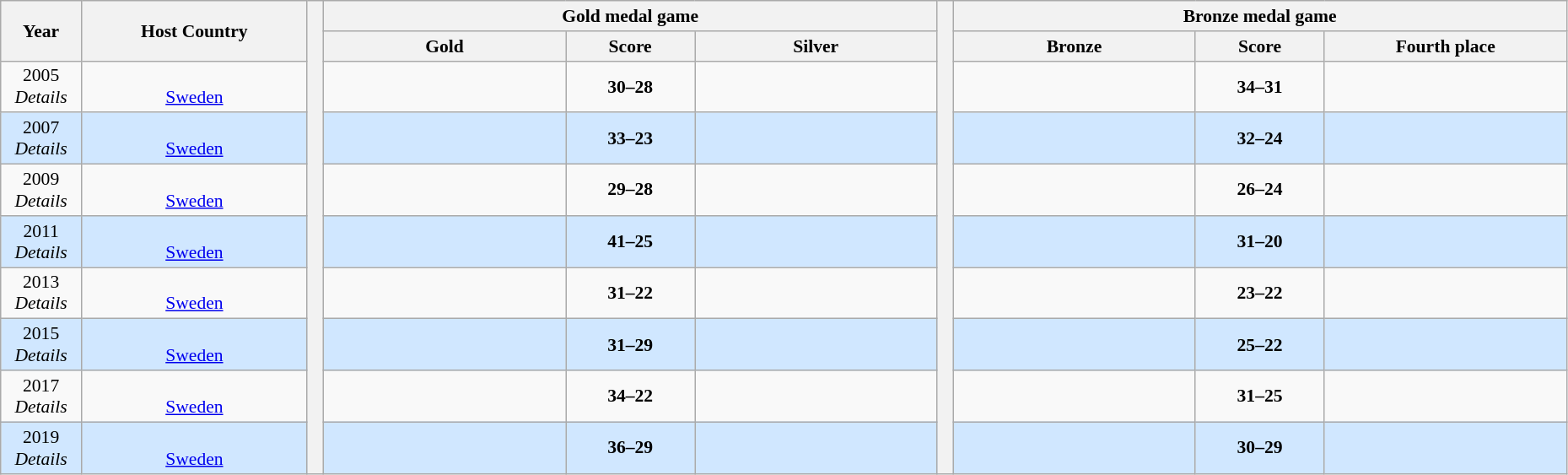<table class="wikitable" style="font-size:90%; width: 98%; text-align: center;">
<tr>
<th rowspan=2 width=5%>Year</th>
<th rowspan=2 width=14%>Host Country</th>
<th width=1% rowspan=10 bgcolor=ffffff></th>
<th colspan=3>Gold medal game</th>
<th width=1% rowspan=10 bgcolor=ffffff></th>
<th colspan=3>Bronze medal game</th>
</tr>
<tr bgcolor=#EFEFEF>
<th width=15%>Gold</th>
<th width=8%>Score</th>
<th width=15%>Silver</th>
<th width=15%>Bronze</th>
<th width=8%>Score</th>
<th width=15%>Fourth place</th>
</tr>
<tr>
<td>2005 <br> <em>Details</em></td>
<td><br><a href='#'>Sweden</a></td>
<td><strong></strong></td>
<td><strong>30–28</strong></td>
<td></td>
<td></td>
<td><strong>34–31</strong></td>
<td></td>
</tr>
<tr bgcolor=#D0E7FF>
<td>2007 <br> <em>Details</em></td>
<td><br><a href='#'>Sweden</a></td>
<td><strong></strong></td>
<td><strong>33–23</strong></td>
<td></td>
<td></td>
<td><strong>32–24</strong></td>
<td></td>
</tr>
<tr>
<td>2009 <br> <em>Details</em></td>
<td><br><a href='#'>Sweden</a></td>
<td><strong></strong></td>
<td><strong>29–28</strong></td>
<td></td>
<td></td>
<td><strong>26–24</strong></td>
<td></td>
</tr>
<tr bgcolor=#D0E7FF>
<td>2011 <br> <em>Details</em></td>
<td><br><a href='#'>Sweden</a></td>
<td><strong></strong></td>
<td><strong>41–25</strong></td>
<td></td>
<td></td>
<td><strong>31–20</strong></td>
<td></td>
</tr>
<tr>
<td>2013 <br> <em>Details</em></td>
<td><br><a href='#'>Sweden</a></td>
<td><strong></strong></td>
<td><strong>31–22</strong></td>
<td></td>
<td></td>
<td><strong>23–22</strong></td>
<td></td>
</tr>
<tr bgcolor=#D0E7FF>
<td>2015 <br> <em>Details</em></td>
<td><br><a href='#'>Sweden</a></td>
<td><strong></strong></td>
<td><strong>31–29</strong></td>
<td></td>
<td></td>
<td><strong>25–22</strong></td>
<td></td>
</tr>
<tr>
<td>2017 <br> <em>Details</em></td>
<td><br><a href='#'>Sweden</a></td>
<td><strong></strong></td>
<td><strong>34–22</strong></td>
<td></td>
<td></td>
<td><strong>31–25</strong></td>
<td></td>
</tr>
<tr bgcolor=#D0E7FF>
<td>2019 <br> <em>Details</em></td>
<td><br><a href='#'>Sweden</a></td>
<td><strong></strong></td>
<td><strong>36–29</strong></td>
<td></td>
<td></td>
<td><strong>30–29</strong></td>
<td></td>
</tr>
</table>
